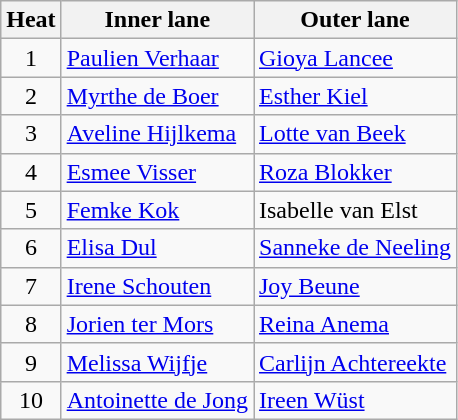<table class="wikitable">
<tr>
<th>Heat</th>
<th>Inner lane</th>
<th>Outer lane</th>
</tr>
<tr>
<td align="center">1</td>
<td><a href='#'>Paulien Verhaar</a></td>
<td><a href='#'>Gioya Lancee</a></td>
</tr>
<tr>
<td align="center">2</td>
<td><a href='#'>Myrthe de Boer</a></td>
<td><a href='#'>Esther Kiel</a></td>
</tr>
<tr>
<td align="center">3</td>
<td><a href='#'>Aveline Hijlkema</a></td>
<td><a href='#'>Lotte van Beek</a></td>
</tr>
<tr>
<td align="center">4</td>
<td><a href='#'>Esmee Visser</a></td>
<td><a href='#'>Roza Blokker</a></td>
</tr>
<tr>
<td align="center">5</td>
<td><a href='#'>Femke Kok</a></td>
<td>Isabelle van Elst</td>
</tr>
<tr>
<td align="center">6</td>
<td><a href='#'>Elisa Dul</a></td>
<td><a href='#'>Sanneke de Neeling</a></td>
</tr>
<tr>
<td align="center">7</td>
<td><a href='#'>Irene Schouten</a></td>
<td><a href='#'>Joy Beune</a></td>
</tr>
<tr>
<td align="center">8</td>
<td><a href='#'>Jorien ter Mors</a></td>
<td><a href='#'>Reina Anema</a></td>
</tr>
<tr>
<td align="center">9</td>
<td><a href='#'>Melissa Wijfje</a></td>
<td><a href='#'>Carlijn Achtereekte</a></td>
</tr>
<tr>
<td align="center">10</td>
<td><a href='#'>Antoinette de Jong</a></td>
<td><a href='#'>Ireen Wüst</a></td>
</tr>
</table>
